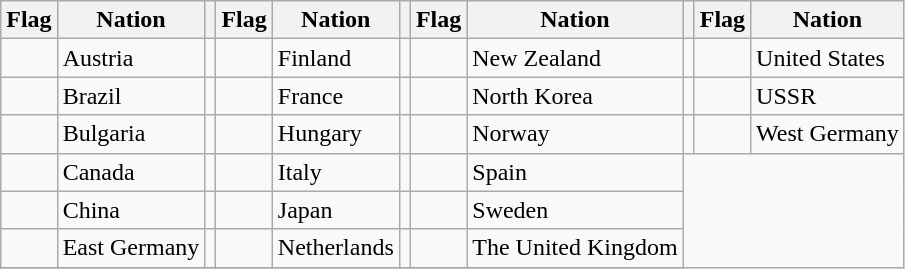<table class="wikitable">
<tr>
<th>Flag</th>
<th>Nation</th>
<th></th>
<th>Flag</th>
<th>Nation</th>
<th></th>
<th>Flag</th>
<th>Nation</th>
<th></th>
<th>Flag</th>
<th>Nation</th>
</tr>
<tr>
<td></td>
<td>Austria</td>
<td></td>
<td></td>
<td>Finland</td>
<td></td>
<td></td>
<td>New Zealand</td>
<td></td>
<td></td>
<td>United States</td>
</tr>
<tr>
<td></td>
<td>Brazil</td>
<td></td>
<td></td>
<td>France</td>
<td></td>
<td></td>
<td>North Korea</td>
<td></td>
<td></td>
<td>USSR</td>
</tr>
<tr>
<td></td>
<td>Bulgaria</td>
<td></td>
<td></td>
<td>Hungary</td>
<td></td>
<td></td>
<td>Norway</td>
<td></td>
<td></td>
<td>West Germany</td>
</tr>
<tr>
<td></td>
<td>Canada</td>
<td></td>
<td></td>
<td>Italy</td>
<td></td>
<td></td>
<td>Spain</td>
</tr>
<tr>
<td></td>
<td>China</td>
<td></td>
<td></td>
<td>Japan</td>
<td></td>
<td></td>
<td>Sweden</td>
</tr>
<tr>
<td></td>
<td>East Germany</td>
<td></td>
<td></td>
<td>Netherlands</td>
<td></td>
<td></td>
<td>The United Kingdom</td>
</tr>
<tr>
</tr>
</table>
